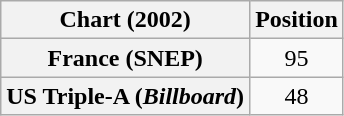<table class="wikitable plainrowheaders" style="text-align:center">
<tr>
<th>Chart (2002)</th>
<th>Position</th>
</tr>
<tr>
<th scope="row">France (SNEP)</th>
<td>95</td>
</tr>
<tr>
<th scope="row">US Triple-A (<em>Billboard</em>)</th>
<td>48</td>
</tr>
</table>
